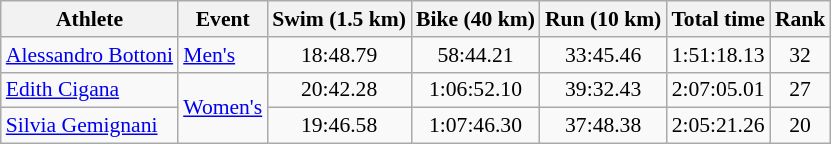<table class="wikitable" style="font-size:90%">
<tr>
<th>Athlete</th>
<th>Event</th>
<th>Swim (1.5 km)</th>
<th>Bike (40 km)</th>
<th>Run (10 km)</th>
<th>Total time</th>
<th>Rank</th>
</tr>
<tr align=center>
<td align=left><a href='#'>Alessandro Bottoni</a></td>
<td align=left><a href='#'>Men's</a></td>
<td>18:48.79</td>
<td>58:44.21</td>
<td>33:45.46</td>
<td>1:51:18.13</td>
<td>32</td>
</tr>
<tr align=center>
<td align=left><a href='#'>Edith Cigana</a></td>
<td align=left rowspan=2><a href='#'>Women's</a></td>
<td>20:42.28</td>
<td>1:06:52.10</td>
<td>39:32.43</td>
<td>2:07:05.01</td>
<td>27</td>
</tr>
<tr align=center>
<td align=left><a href='#'>Silvia Gemignani</a></td>
<td>19:46.58</td>
<td>1:07:46.30</td>
<td>37:48.38</td>
<td>2:05:21.26</td>
<td>20</td>
</tr>
</table>
